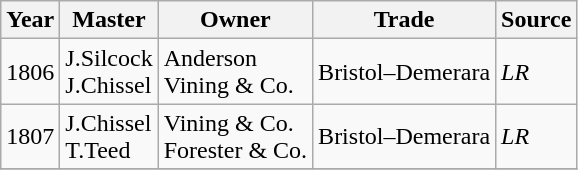<table class=" wikitable">
<tr>
<th>Year</th>
<th>Master</th>
<th>Owner</th>
<th>Trade</th>
<th>Source</th>
</tr>
<tr>
<td>1806</td>
<td>J.Silcock<br>J.Chissel</td>
<td>Anderson<br>Vining & Co.</td>
<td>Bristol–Demerara</td>
<td><em>LR</em></td>
</tr>
<tr>
<td>1807</td>
<td>J.Chissel<br>T.Teed</td>
<td>Vining & Co.<br>Forester & Co.</td>
<td>Bristol–Demerara</td>
<td><em>LR</em></td>
</tr>
<tr>
</tr>
</table>
